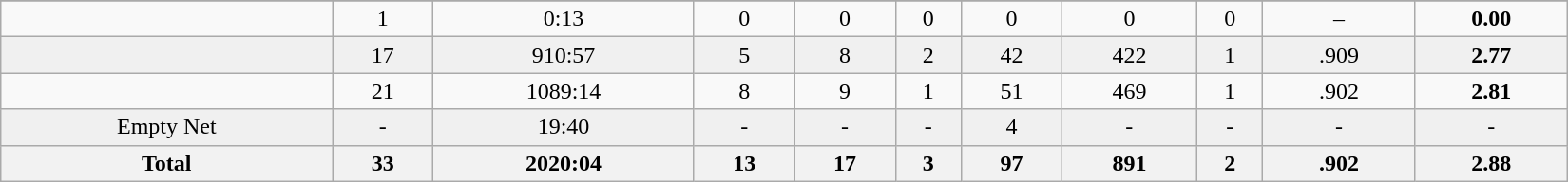<table class="wikitable sortable" width =1100>
<tr align="center">
</tr>
<tr align="center" bgcolor="">
<td></td>
<td>1</td>
<td>0:13</td>
<td>0</td>
<td>0</td>
<td>0</td>
<td>0</td>
<td>0</td>
<td>0</td>
<td>–</td>
<td><strong>0.00</strong></td>
</tr>
<tr align="center" bgcolor="f0f0f0">
<td></td>
<td>17</td>
<td>910:57</td>
<td>5</td>
<td>8</td>
<td>2</td>
<td>42</td>
<td>422</td>
<td>1</td>
<td>.909</td>
<td><strong>2.77</strong></td>
</tr>
<tr align="center" bgcolor="">
<td></td>
<td>21</td>
<td>1089:14</td>
<td>8</td>
<td>9</td>
<td>1</td>
<td>51</td>
<td>469</td>
<td>1</td>
<td>.902</td>
<td><strong>2.81</strong></td>
</tr>
<tr align="center" bgcolor="f0f0f0">
<td>Empty Net</td>
<td>-</td>
<td>19:40</td>
<td>-</td>
<td>-</td>
<td>-</td>
<td>4</td>
<td>-</td>
<td>-</td>
<td>-</td>
<td>-</td>
</tr>
<tr>
<th>Total</th>
<th>33</th>
<th>2020:04</th>
<th>13</th>
<th>17</th>
<th>3</th>
<th>97</th>
<th>891</th>
<th>2</th>
<th>.902</th>
<th>2.88</th>
</tr>
</table>
